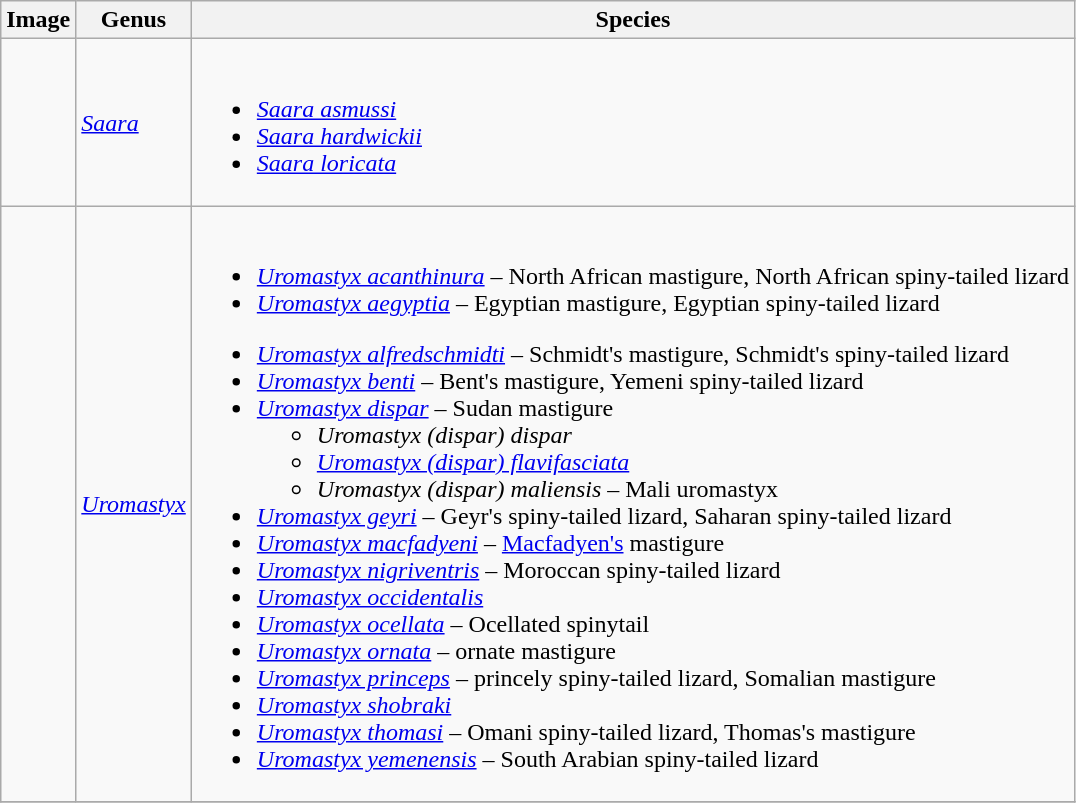<table class="wikitable">
<tr>
<th>Image</th>
<th>Genus</th>
<th>Species</th>
</tr>
<tr>
<td></td>
<td><em><a href='#'>Saara</a></em> </td>
<td><br><ul><li><em><a href='#'>Saara asmussi</a></em> </li><li><em><a href='#'>Saara hardwickii</a></em> </li><li><em><a href='#'>Saara loricata</a></em> </li></ul></td>
</tr>
<tr>
<td></td>
<td><em><a href='#'>Uromastyx</a></em> </td>
<td><br><ul><li><em><a href='#'>Uromastyx acanthinura</a></em>  – North African mastigure, North African spiny-tailed lizard</li><li><em><a href='#'>Uromastyx aegyptia</a></em>  – Egyptian mastigure, Egyptian spiny-tailed lizard</li></ul><ul><li><em><a href='#'>Uromastyx alfredschmidti</a></em>  – Schmidt's mastigure, Schmidt's spiny-tailed lizard</li><li><em><a href='#'>Uromastyx benti</a></em>  – Bent's mastigure, Yemeni spiny-tailed lizard</li><li><em><a href='#'>Uromastyx dispar</a></em>  – Sudan mastigure<ul><li><em>Uromastyx (dispar) dispar</em> </li><li><em><a href='#'>Uromastyx (dispar) flavifasciata</a></em> </li><li><em>Uromastyx (dispar) maliensis</em>  – Mali uromastyx</li></ul></li><li><em><a href='#'>Uromastyx geyri</a></em>  – Geyr's spiny-tailed lizard, Saharan spiny-tailed lizard</li><li><em><a href='#'>Uromastyx macfadyeni</a></em>  – <a href='#'>Macfadyen's</a> mastigure</li><li><em><a href='#'>Uromastyx nigriventris</a></em>  – Moroccan spiny-tailed lizard</li><li><em><a href='#'>Uromastyx occidentalis</a></em> </li><li><em><a href='#'>Uromastyx ocellata</a></em>  – Ocellated spinytail</li><li><em><a href='#'>Uromastyx ornata</a></em>  – ornate mastigure</li><li><em><a href='#'>Uromastyx princeps</a></em>  – princely spiny-tailed lizard, Somalian mastigure</li><li><em><a href='#'>Uromastyx shobraki</a></em> </li><li><em><a href='#'>Uromastyx thomasi</a></em>  – Omani spiny-tailed lizard, Thomas's mastigure</li><li><em><a href='#'>Uromastyx yemenensis</a></em>  – South Arabian spiny-tailed lizard</li></ul></td>
</tr>
<tr>
</tr>
</table>
